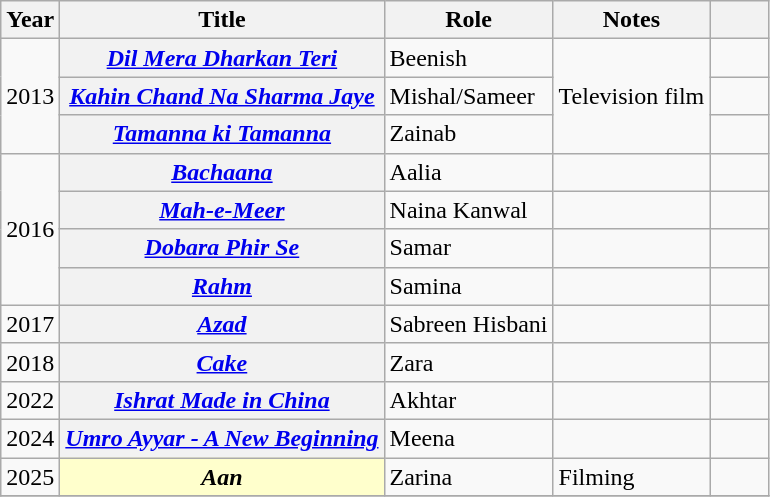<table class="wikitable sortable plainrowheaders">
<tr style="text-align:center;">
<th scope="col">Year</th>
<th scope="col">Title</th>
<th scope="col">Role</th>
<th scope="col">Notes</th>
<th scope="col" style="width: 2em;" class="unsortable"></th>
</tr>
<tr>
<td rowspan="3">2013</td>
<th scope="row"><em><a href='#'>Dil Mera Dharkan Teri</a></em></th>
<td>Beenish</td>
<td rowspan="3">Television film</td>
<td></td>
</tr>
<tr>
<th scope="row"><em><a href='#'>Kahin Chand Na Sharma Jaye</a></em></th>
<td>Mishal/Sameer</td>
<td></td>
</tr>
<tr>
<th scope="row"><em><a href='#'>Tamanna ki Tamanna</a></em></th>
<td>Zainab</td>
<td></td>
</tr>
<tr>
<td rowspan="4">2016</td>
<th scope="row"><em><a href='#'>Bachaana</a></em></th>
<td>Aalia</td>
<td></td>
<td></td>
</tr>
<tr>
<th scope="row"><em><a href='#'>Mah-e-Meer</a></em></th>
<td>Naina Kanwal</td>
<td></td>
<td></td>
</tr>
<tr>
<th scope="row"><em><a href='#'>Dobara Phir Se</a></em></th>
<td>Samar</td>
<td></td>
<td></td>
</tr>
<tr>
<th scope="row"><em><a href='#'>Rahm</a></em></th>
<td>Samina</td>
<td></td>
<td></td>
</tr>
<tr>
<td>2017</td>
<th scope="row"><em><a href='#'>Azad</a></em></th>
<td>Sabreen Hisbani</td>
<td></td>
<td></td>
</tr>
<tr>
<td>2018</td>
<th scope="row"><em><a href='#'>Cake</a></em></th>
<td>Zara</td>
<td></td>
<td></td>
</tr>
<tr>
<td>2022</td>
<th scope="row"><em><a href='#'>Ishrat Made in China</a></em></th>
<td>Akhtar</td>
<td></td>
<td></td>
</tr>
<tr>
<td>2024</td>
<th scope="row"><em><a href='#'>Umro Ayyar - A New Beginning</a></em></th>
<td>Meena</td>
<td></td>
<td></td>
</tr>
<tr>
<td>2025</td>
<th scope="row" style="background:#ffc;"><em>Aan</em> </th>
<td>Zarina</td>
<td>Filming</td>
<td></td>
</tr>
<tr>
</tr>
</table>
